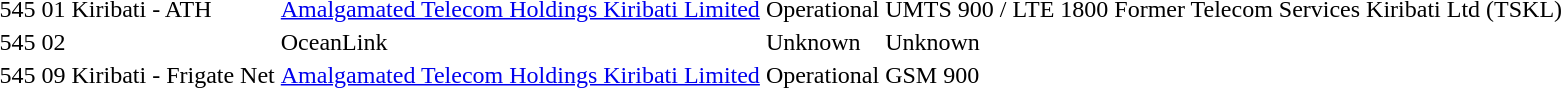<table>
<tr>
<td>545</td>
<td>01</td>
<td>Kiribati - ATH</td>
<td><a href='#'>Amalgamated Telecom Holdings Kiribati Limited</a></td>
<td>Operational</td>
<td>UMTS 900 / LTE 1800</td>
<td>Former Telecom Services Kiribati Ltd (TSKL)</td>
</tr>
<tr>
<td>545</td>
<td>02</td>
<td></td>
<td>OceanLink</td>
<td>Unknown</td>
<td>Unknown</td>
<td></td>
</tr>
<tr>
<td>545</td>
<td>09</td>
<td>Kiribati - Frigate Net</td>
<td><a href='#'>Amalgamated Telecom Holdings Kiribati Limited</a></td>
<td>Operational</td>
<td>GSM 900</td>
<td></td>
</tr>
</table>
